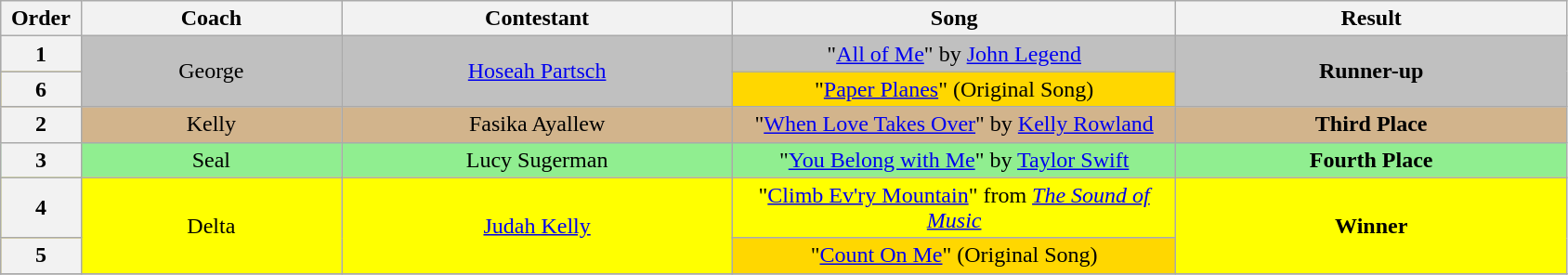<table class="wikitable" style="text-align:center; width:89%;">
<tr>
<th width="1%">Order</th>
<th width="10%">Coach</th>
<th width="15%">Contestant</th>
<th width="17%">Song</th>
<th width="15%">Result</th>
</tr>
<tr bgcolor="silver">
<th scope="row">1</th>
<td rowspan="2">George</td>
<td rowspan="2"><a href='#'>Hoseah Partsch</a></td>
<td>"<a href='#'>All of Me</a>" by <a href='#'>John Legend</a></td>
<td rowspan="2"><strong>Runner-up</strong></td>
</tr>
<tr bgcolor="gold">
<th scope="row">6</th>
<td>"<a href='#'>Paper Planes</a>" (Original Song)</td>
</tr>
<tr bgcolor="tan">
<th scope="row">2</th>
<td>Kelly</td>
<td>Fasika Ayallew</td>
<td>"<a href='#'>When Love Takes Over</a>" by <a href='#'>Kelly Rowland</a></td>
<td><strong>Third Place</strong></td>
</tr>
<tr bgcolor="lightgreen">
<th scope="row">3</th>
<td>Seal</td>
<td>Lucy Sugerman</td>
<td>"<a href='#'>You Belong with Me</a>" by <a href='#'>Taylor Swift</a></td>
<td><strong>Fourth Place</strong></td>
</tr>
<tr bgcolor="yellow">
<th scope="row">4</th>
<td rowspan="2">Delta</td>
<td rowspan="2"><a href='#'>Judah Kelly</a></td>
<td>"<a href='#'>Climb Ev'ry Mountain</a>" from <em><a href='#'>The Sound of Music</a></em></td>
<td rowspan="2"><strong>Winner</strong></td>
</tr>
<tr bgcolor="gold">
<th scope="row">5</th>
<td bgcolor="gold">"<a href='#'>Count On Me</a>" (Original Song)</td>
</tr>
<tr>
</tr>
</table>
